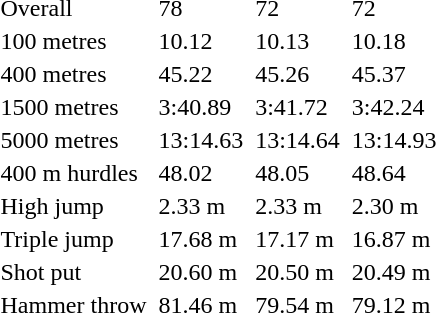<table>
<tr>
<td>Overall</td>
<td></td>
<td>78</td>
<td></td>
<td>72</td>
<td></td>
<td>72</td>
</tr>
<tr>
<td>100 metres</td>
<td></td>
<td>10.12</td>
<td></td>
<td>10.13</td>
<td></td>
<td>10.18</td>
</tr>
<tr>
<td>400 metres</td>
<td></td>
<td>45.22</td>
<td></td>
<td>45.26</td>
<td></td>
<td>45.37</td>
</tr>
<tr>
<td>1500 metres</td>
<td></td>
<td>3:40.89</td>
<td></td>
<td>3:41.72</td>
<td></td>
<td>3:42.24</td>
</tr>
<tr>
<td>5000 metres</td>
<td></td>
<td>13:14.63</td>
<td></td>
<td>13:14.64</td>
<td></td>
<td>13:14.93</td>
</tr>
<tr>
<td>400 m hurdles</td>
<td></td>
<td>48.02</td>
<td></td>
<td>48.05</td>
<td></td>
<td>48.64</td>
</tr>
<tr>
<td>High jump</td>
<td></td>
<td>2.33 m</td>
<td></td>
<td>2.33 m</td>
<td></td>
<td>2.30 m</td>
</tr>
<tr>
<td>Triple jump</td>
<td></td>
<td>17.68 m</td>
<td></td>
<td>17.17 m</td>
<td></td>
<td>16.87 m</td>
</tr>
<tr>
<td>Shot put</td>
<td></td>
<td>20.60 m</td>
<td></td>
<td>20.50 m</td>
<td></td>
<td>20.49 m</td>
</tr>
<tr>
<td>Hammer throw</td>
<td></td>
<td>81.46 m</td>
<td></td>
<td>79.54 m</td>
<td></td>
<td>79.12 m</td>
</tr>
<tr>
</tr>
</table>
